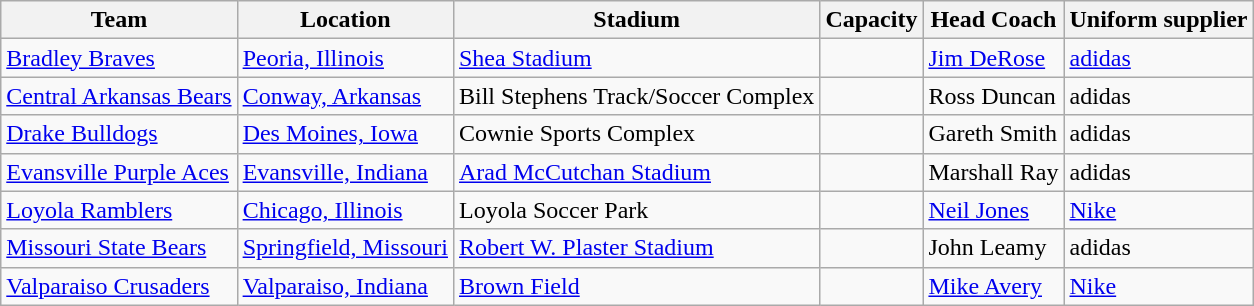<table class="wikitable sortable">
<tr>
<th>Team</th>
<th>Location</th>
<th>Stadium</th>
<th>Capacity</th>
<th>Head Coach</th>
<th>Uniform supplier</th>
</tr>
<tr>
<td><a href='#'>Bradley Braves</a></td>
<td><a href='#'>Peoria, Illinois</a></td>
<td><a href='#'>Shea Stadium</a></td>
<td align="center"></td>
<td> <a href='#'>Jim DeRose</a></td>
<td> <a href='#'>adidas</a></td>
</tr>
<tr>
<td><a href='#'>Central Arkansas Bears</a></td>
<td><a href='#'>Conway, Arkansas</a></td>
<td>Bill Stephens Track/Soccer Complex</td>
<td align="center"></td>
<td> Ross Duncan</td>
<td> adidas</td>
</tr>
<tr>
<td><a href='#'>Drake Bulldogs</a></td>
<td><a href='#'>Des Moines, Iowa</a></td>
<td>Cownie Sports Complex</td>
<td align="center"></td>
<td> Gareth Smith</td>
<td> adidas</td>
</tr>
<tr>
<td><a href='#'>Evansville Purple Aces</a></td>
<td><a href='#'>Evansville, Indiana</a></td>
<td><a href='#'>Arad McCutchan Stadium</a></td>
<td align="center"></td>
<td> Marshall Ray</td>
<td> adidas</td>
</tr>
<tr>
<td><a href='#'>Loyola Ramblers</a></td>
<td><a href='#'>Chicago, Illinois</a></td>
<td>Loyola Soccer Park</td>
<td align="center"></td>
<td> <a href='#'>Neil Jones</a></td>
<td> <a href='#'>Nike</a></td>
</tr>
<tr>
<td><a href='#'>Missouri State Bears</a></td>
<td><a href='#'>Springfield, Missouri</a></td>
<td><a href='#'>Robert W. Plaster Stadium</a></td>
<td align="center"></td>
<td> John Leamy</td>
<td> adidas</td>
</tr>
<tr>
<td><a href='#'>Valparaiso Crusaders</a></td>
<td><a href='#'>Valparaiso, Indiana</a></td>
<td><a href='#'>Brown Field</a></td>
<td align="center"></td>
<td> <a href='#'>Mike Avery</a></td>
<td> <a href='#'>Nike</a></td>
</tr>
</table>
